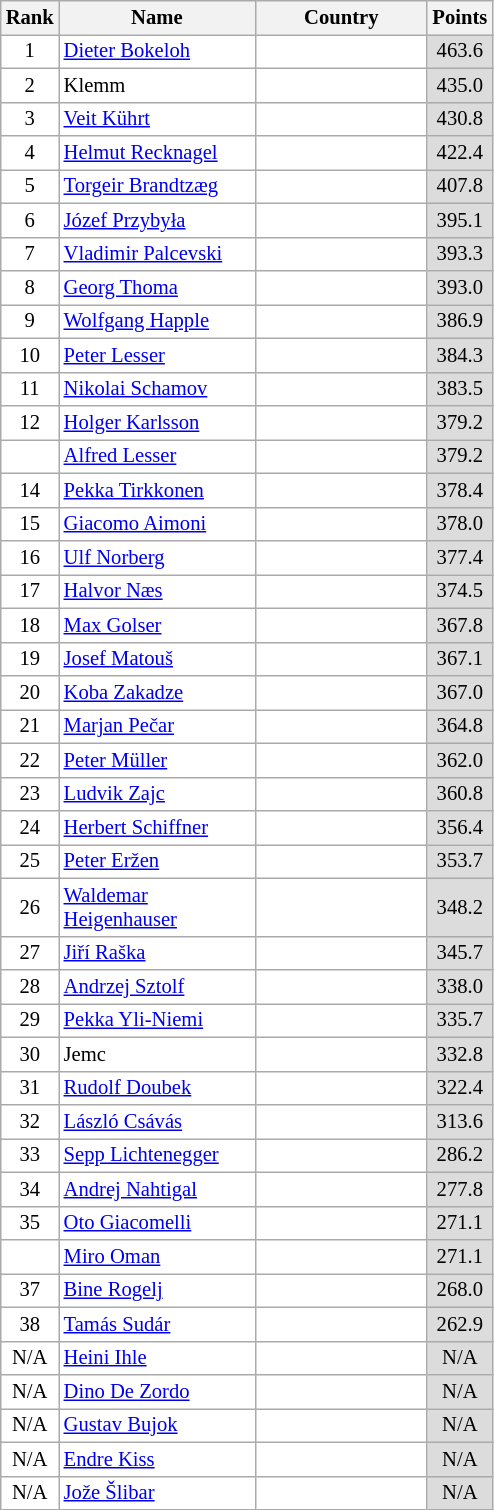<table class="wikitable sortable" style="background:#fff; font-size:86%; width:26%; line-height:16px; border:grey solid 1px; border-collapse:collapse;">
<tr>
<th width="30">Rank</th>
<th width="130">Name</th>
<th width="115">Country</th>
<th width="35">Points</th>
</tr>
<tr>
<td align=center>1</td>
<td><a href='#'>Dieter Bokeloh</a></td>
<td></td>
<td align=center bgcolor=#DCDCDC>463.6</td>
</tr>
<tr>
<td align=center>2</td>
<td>Klemm</td>
<td></td>
<td align=center bgcolor=#DCDCDC>435.0</td>
</tr>
<tr>
<td align=center>3</td>
<td><a href='#'>Veit Kührt</a></td>
<td></td>
<td align=center bgcolor=#DCDCDC>430.8</td>
</tr>
<tr>
<td align=center>4</td>
<td><a href='#'>Helmut Recknagel</a></td>
<td></td>
<td align=center bgcolor=#DCDCDC>422.4</td>
</tr>
<tr>
<td align=center>5</td>
<td><a href='#'>Torgeir Brandtzæg</a></td>
<td></td>
<td align=center bgcolor=#DCDCDC>407.8</td>
</tr>
<tr>
<td align=center>6</td>
<td><a href='#'>Józef Przybyła</a></td>
<td></td>
<td align=center bgcolor=#DCDCDC>395.1</td>
</tr>
<tr>
<td align=center>7</td>
<td><a href='#'>Vladimir Palcevski</a></td>
<td></td>
<td align=center bgcolor=#DCDCDC>393.3</td>
</tr>
<tr>
<td align=center>8</td>
<td><a href='#'>Georg Thoma</a></td>
<td></td>
<td align=center bgcolor=#DCDCDC>393.0</td>
</tr>
<tr>
<td align=center>9</td>
<td><a href='#'>Wolfgang Happle</a></td>
<td></td>
<td align=center bgcolor=#DCDCDC>386.9</td>
</tr>
<tr>
<td align=center>10</td>
<td><a href='#'>Peter Lesser</a></td>
<td></td>
<td align=center bgcolor=#DCDCDC>384.3</td>
</tr>
<tr>
<td align=center>11</td>
<td><a href='#'>Nikolai Schamov</a></td>
<td></td>
<td align=center bgcolor=#DCDCDC>383.5</td>
</tr>
<tr>
<td align=center>12</td>
<td><a href='#'>Holger Karlsson</a></td>
<td></td>
<td align=center bgcolor=#DCDCDC>379.2</td>
</tr>
<tr>
<td align=center></td>
<td><a href='#'>Alfred Lesser</a></td>
<td></td>
<td align=center bgcolor=#DCDCDC>379.2</td>
</tr>
<tr>
<td align=center>14</td>
<td><a href='#'>Pekka Tirkkonen</a></td>
<td></td>
<td align=center bgcolor=#DCDCDC>378.4</td>
</tr>
<tr>
<td align=center>15</td>
<td><a href='#'>Giacomo Aimoni</a></td>
<td></td>
<td align=center bgcolor=#DCDCDC>378.0</td>
</tr>
<tr>
<td align=center>16</td>
<td><a href='#'>Ulf Norberg</a></td>
<td></td>
<td align=center bgcolor=#DCDCDC>377.4</td>
</tr>
<tr>
<td align=center>17</td>
<td><a href='#'>Halvor Næs</a></td>
<td></td>
<td align=center bgcolor=#DCDCDC>374.5</td>
</tr>
<tr>
<td align=center>18</td>
<td><a href='#'>Max Golser</a></td>
<td></td>
<td align=center bgcolor=#DCDCDC>367.8</td>
</tr>
<tr>
<td align=center>19</td>
<td><a href='#'>Josef Matouš</a></td>
<td></td>
<td align=center bgcolor=#DCDCDC>367.1</td>
</tr>
<tr>
<td align=center>20</td>
<td><a href='#'>Koba Zakadze</a></td>
<td></td>
<td align=center bgcolor=#DCDCDC>367.0</td>
</tr>
<tr>
<td align=center>21</td>
<td><a href='#'>Marjan Pečar</a></td>
<td></td>
<td align=center bgcolor=#DCDCDC>364.8</td>
</tr>
<tr>
<td align=center>22</td>
<td><a href='#'>Peter Müller</a></td>
<td></td>
<td align=center bgcolor=#DCDCDC>362.0</td>
</tr>
<tr>
<td align=center>23</td>
<td><a href='#'>Ludvik Zajc</a></td>
<td></td>
<td align=center bgcolor=#DCDCDC>360.8</td>
</tr>
<tr>
<td align=center>24</td>
<td><a href='#'>Herbert Schiffner</a></td>
<td></td>
<td align=center bgcolor=#DCDCDC>356.4</td>
</tr>
<tr>
<td align=center>25</td>
<td><a href='#'>Peter Eržen</a></td>
<td></td>
<td align=center bgcolor=#DCDCDC>353.7</td>
</tr>
<tr>
<td align=center>26</td>
<td><a href='#'>Waldemar Heigenhauser</a></td>
<td></td>
<td align=center bgcolor=#DCDCDC>348.2</td>
</tr>
<tr>
<td align=center>27</td>
<td><a href='#'>Jiří Raška</a></td>
<td></td>
<td align=center bgcolor=#DCDCDC>345.7</td>
</tr>
<tr>
<td align=center>28</td>
<td><a href='#'>Andrzej Sztolf</a></td>
<td></td>
<td align=center bgcolor=#DCDCDC>338.0</td>
</tr>
<tr>
<td align=center>29</td>
<td><a href='#'>Pekka Yli-Niemi</a></td>
<td></td>
<td align=center bgcolor=#DCDCDC>335.7</td>
</tr>
<tr>
<td align=center>30</td>
<td>Jemc</td>
<td></td>
<td align=center bgcolor=#DCDCDC>332.8</td>
</tr>
<tr>
<td align=center>31</td>
<td><a href='#'>Rudolf Doubek</a></td>
<td></td>
<td align=center bgcolor=#DCDCDC>322.4</td>
</tr>
<tr>
<td align=center>32</td>
<td><a href='#'>László Csávás</a></td>
<td></td>
<td align=center bgcolor=#DCDCDC>313.6</td>
</tr>
<tr>
<td align=center>33</td>
<td><a href='#'>Sepp Lichtenegger</a></td>
<td></td>
<td align=center bgcolor=#DCDCDC>286.2</td>
</tr>
<tr>
<td align=center>34</td>
<td><a href='#'>Andrej Nahtigal</a></td>
<td></td>
<td align=center bgcolor=#DCDCDC>277.8</td>
</tr>
<tr>
<td align=center>35</td>
<td><a href='#'>Oto Giacomelli</a></td>
<td></td>
<td align=center bgcolor=#DCDCDC>271.1</td>
</tr>
<tr>
<td align=center></td>
<td><a href='#'>Miro Oman</a></td>
<td></td>
<td align=center bgcolor=#DCDCDC>271.1</td>
</tr>
<tr>
<td align=center>37</td>
<td><a href='#'>Bine Rogelj</a></td>
<td></td>
<td align=center bgcolor=#DCDCDC>268.0</td>
</tr>
<tr>
<td align=center>38</td>
<td><a href='#'>Tamás Sudár</a></td>
<td></td>
<td align=center bgcolor=#DCDCDC>262.9</td>
</tr>
<tr>
<td align=center>N/A</td>
<td><a href='#'>Heini Ihle</a></td>
<td></td>
<td align=center bgcolor=#DCDCDC>N/A</td>
</tr>
<tr>
<td align=center>N/A</td>
<td><a href='#'>Dino De Zordo</a></td>
<td></td>
<td align=center bgcolor=#DCDCDC>N/A</td>
</tr>
<tr>
<td align=center>N/A</td>
<td><a href='#'>Gustav Bujok</a></td>
<td></td>
<td align=center bgcolor=#DCDCDC>N/A</td>
</tr>
<tr>
<td align=center>N/A</td>
<td><a href='#'>Endre Kiss</a></td>
<td></td>
<td align=center bgcolor=#DCDCDC>N/A</td>
</tr>
<tr>
<td align=center>N/A</td>
<td><a href='#'>Jože Šlibar</a></td>
<td></td>
<td align=center bgcolor=#DCDCDC>N/A</td>
</tr>
</table>
